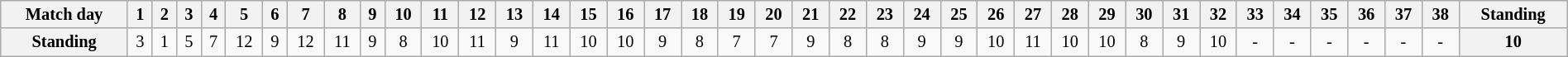<table class="wikitable" style="width:100%; font-size:85%;">
<tr valign=top>
<th align=center>Match day</th>
<th align=center>1</th>
<th align=center>2</th>
<th align=center>3</th>
<th align=center>4</th>
<th align=center>5</th>
<th align=center>6</th>
<th align=center>7</th>
<th align=center>8</th>
<th align=center>9</th>
<th align=center>10</th>
<th align=center>11</th>
<th align=center>12</th>
<th align=center>13</th>
<th align=center>14</th>
<th align=center>15</th>
<th align=center>16</th>
<th align=center>17</th>
<th align=center>18</th>
<th align=center>19</th>
<th align=center>20</th>
<th align=center>21</th>
<th align=center>22</th>
<th align=center>23</th>
<th align=center>24</th>
<th align=center>25</th>
<th align=center>26</th>
<th align=center>27</th>
<th align=center>28</th>
<th align=center>29</th>
<th align=center>30</th>
<th align=center>31</th>
<th align=center>32</th>
<th align=center>33</th>
<th align=center>34</th>
<th align=center>35</th>
<th align=center>36</th>
<th align=center>37</th>
<th align=center>38</th>
<th align=center><strong>Standing</strong></th>
</tr>
<tr>
<th align=center>Standing</th>
<td align=center>3</td>
<td align=center>1</td>
<td align=center>5</td>
<td align=center>7</td>
<td align=center>12</td>
<td align=center>9</td>
<td align=center>12</td>
<td align=center>11</td>
<td align=center>9</td>
<td align=center>8</td>
<td align=center>10</td>
<td align=center>11</td>
<td align=center>9</td>
<td align=center>11</td>
<td align=center>10</td>
<td align=center>10</td>
<td align=center>9</td>
<td align=center>8</td>
<td align=center>7</td>
<td align=center>7</td>
<td align=center>9</td>
<td align=center>8</td>
<td align=center>8</td>
<td align=center>9</td>
<td align=center>9</td>
<td align=center>10</td>
<td align=center>11</td>
<td align=center>10</td>
<td align=center>10</td>
<td align=center>8</td>
<td align=center>9</td>
<td align=center>10</td>
<td align=center>-</td>
<td align=center>-</td>
<td align=center>-</td>
<td align=center>-</td>
<td align=center>-</td>
<td align=center>-</td>
<th align=center><strong>10</strong></th>
</tr>
</table>
